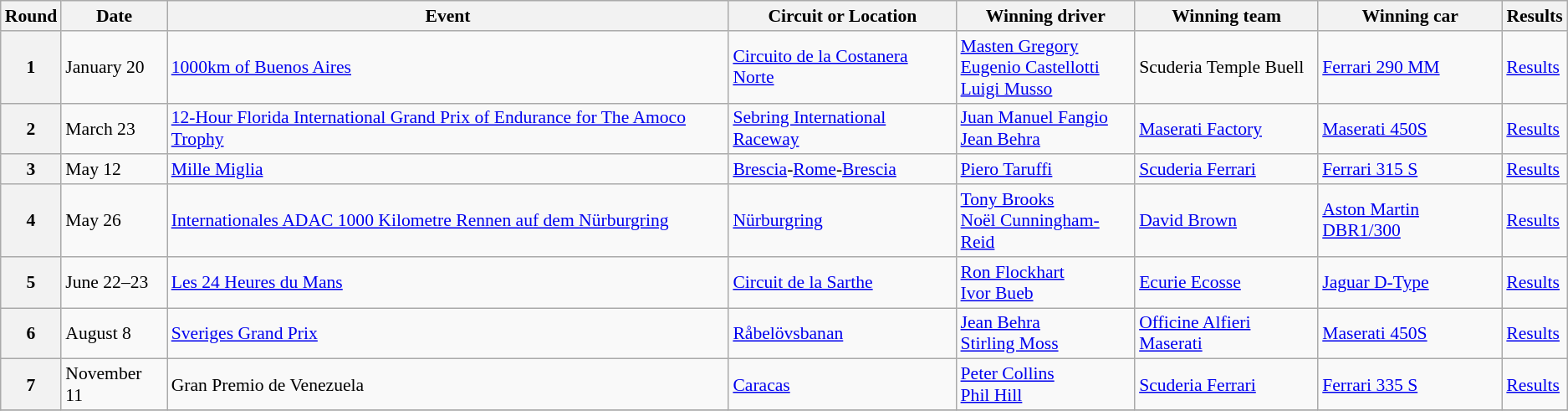<table class="wikitable" style="font-size: 90%;">
<tr>
<th>Round</th>
<th>Date</th>
<th>Event</th>
<th>Circuit or Location</th>
<th>Winning driver</th>
<th>Winning team</th>
<th>Winning car</th>
<th>Results</th>
</tr>
<tr>
<th>1</th>
<td>January 20</td>
<td> <a href='#'>1000km of Buenos Aires</a></td>
<td><a href='#'>Circuito de la Costanera Norte</a></td>
<td> <a href='#'>Masten Gregory</a><br> <a href='#'>Eugenio Castellotti</a><br> <a href='#'>Luigi Musso</a></td>
<td> Scuderia Temple Buell</td>
<td> <a href='#'>Ferrari 290 MM</a></td>
<td><a href='#'>Results</a></td>
</tr>
<tr>
<th>2</th>
<td>March 23</td>
<td> <a href='#'>12-Hour Florida International Grand Prix of Endurance for The Amoco Trophy</a></td>
<td><a href='#'>Sebring International Raceway</a></td>
<td> <a href='#'>Juan Manuel Fangio</a><br> <a href='#'>Jean Behra</a></td>
<td> <a href='#'>Maserati Factory</a></td>
<td> <a href='#'>Maserati 450S</a></td>
<td><a href='#'>Results</a></td>
</tr>
<tr>
<th>3</th>
<td>May 12</td>
<td> <a href='#'>Mille Miglia</a></td>
<td><a href='#'>Brescia</a>-<a href='#'>Rome</a>-<a href='#'>Brescia</a></td>
<td> <a href='#'>Piero Taruffi</a></td>
<td> <a href='#'>Scuderia Ferrari</a></td>
<td> <a href='#'>Ferrari 315 S</a></td>
<td><a href='#'>Results</a></td>
</tr>
<tr>
<th>4</th>
<td>May 26</td>
<td> <a href='#'>Internationales ADAC 1000 Kilometre Rennen auf dem Nürburgring</a></td>
<td><a href='#'>Nürburgring</a></td>
<td> <a href='#'>Tony Brooks</a><br> <a href='#'>Noël Cunningham-Reid</a></td>
<td> <a href='#'>David Brown</a></td>
<td> <a href='#'>Aston Martin DBR1/300</a></td>
<td><a href='#'>Results</a></td>
</tr>
<tr>
<th>5</th>
<td>June 22–23</td>
<td> <a href='#'>Les 24 Heures du Mans</a></td>
<td><a href='#'>Circuit de la Sarthe</a></td>
<td> <a href='#'>Ron Flockhart</a><br> <a href='#'>Ivor Bueb</a></td>
<td> <a href='#'>Ecurie Ecosse</a></td>
<td> <a href='#'>Jaguar D-Type</a></td>
<td><a href='#'>Results</a></td>
</tr>
<tr>
<th>6</th>
<td>August 8</td>
<td> <a href='#'>Sveriges Grand Prix</a></td>
<td><a href='#'>Råbelövsbanan</a></td>
<td> <a href='#'>Jean Behra</a><br> <a href='#'>Stirling Moss</a></td>
<td> <a href='#'>Officine Alfieri Maserati</a></td>
<td> <a href='#'>Maserati 450S</a></td>
<td><a href='#'>Results</a></td>
</tr>
<tr>
<th>7</th>
<td>November 11</td>
<td> Gran Premio de Venezuela</td>
<td><a href='#'>Caracas</a></td>
<td> <a href='#'>Peter Collins</a><br> <a href='#'>Phil Hill</a></td>
<td> <a href='#'>Scuderia Ferrari</a></td>
<td> <a href='#'>Ferrari 335 S</a></td>
<td><a href='#'>Results</a></td>
</tr>
<tr>
</tr>
</table>
